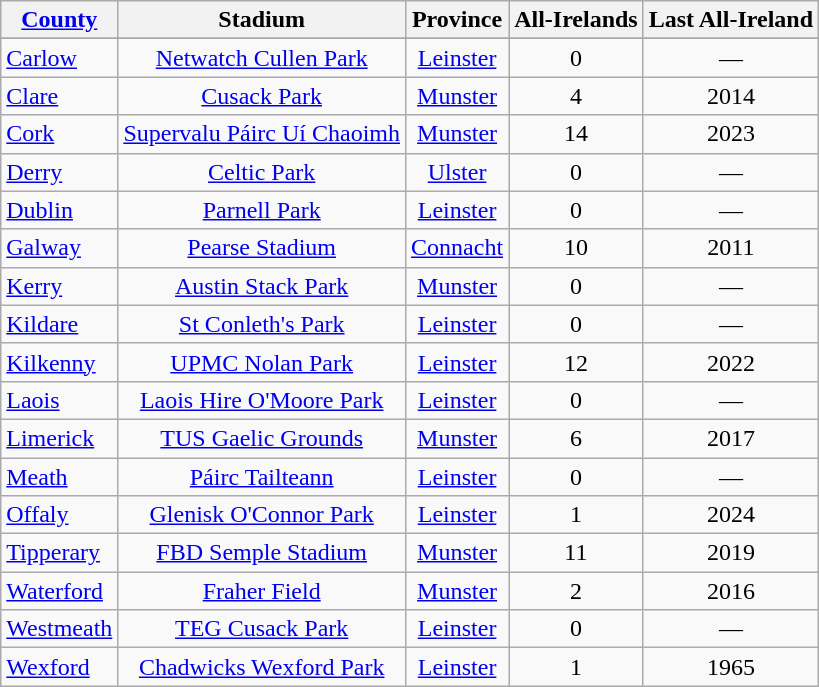<table class="wikitable sortable" style="text-align:center">
<tr>
<th><a href='#'>County</a></th>
<th>Stadium</th>
<th>Province</th>
<th>All-Irelands</th>
<th>Last All-Ireland</th>
</tr>
<tr>
</tr>
<tr>
<td style="text-align:left"> <a href='#'>Carlow</a></td>
<td><a href='#'>Netwatch Cullen Park</a></td>
<td><a href='#'>Leinster</a></td>
<td>0</td>
<td>—</td>
</tr>
<tr>
<td style="text-align:left"> <a href='#'>Clare</a></td>
<td><a href='#'>Cusack Park</a></td>
<td><a href='#'>Munster</a></td>
<td>4</td>
<td>2014</td>
</tr>
<tr>
<td style="text-align:left"> <a href='#'>Cork</a></td>
<td><a href='#'>Supervalu Páirc Uí Chaoimh</a></td>
<td><a href='#'>Munster</a></td>
<td>14</td>
<td>2023</td>
</tr>
<tr>
<td style="text-align:left"> <a href='#'>Derry</a></td>
<td><a href='#'>Celtic Park</a></td>
<td><a href='#'>Ulster</a></td>
<td>0</td>
<td>—</td>
</tr>
<tr>
<td style="text-align:left"> <a href='#'>Dublin</a></td>
<td><a href='#'>Parnell Park</a></td>
<td><a href='#'>Leinster</a></td>
<td>0</td>
<td>—</td>
</tr>
<tr>
<td style="text-align:left"> <a href='#'>Galway</a></td>
<td><a href='#'>Pearse Stadium</a></td>
<td><a href='#'>Connacht</a></td>
<td>10</td>
<td>2011</td>
</tr>
<tr>
<td style="text-align:left"> <a href='#'>Kerry</a></td>
<td><a href='#'>Austin Stack Park</a></td>
<td><a href='#'>Munster</a></td>
<td>0</td>
<td>—</td>
</tr>
<tr>
<td style="text-align:left"> <a href='#'>Kildare</a></td>
<td><a href='#'>St Conleth's Park</a></td>
<td><a href='#'>Leinster</a></td>
<td>0</td>
<td>—</td>
</tr>
<tr>
<td style="text-align:left"> <a href='#'>Kilkenny</a></td>
<td><a href='#'>UPMC Nolan Park</a></td>
<td><a href='#'>Leinster</a></td>
<td>12</td>
<td>2022</td>
</tr>
<tr>
<td style="text-align:left"> <a href='#'>Laois</a></td>
<td><a href='#'>Laois Hire O'Moore Park</a></td>
<td><a href='#'>Leinster</a></td>
<td>0</td>
<td>—</td>
</tr>
<tr>
<td style="text-align:left"> <a href='#'>Limerick</a></td>
<td><a href='#'>TUS Gaelic Grounds</a></td>
<td><a href='#'>Munster</a></td>
<td>6</td>
<td>2017</td>
</tr>
<tr>
<td style="text-align:left"> <a href='#'>Meath</a></td>
<td><a href='#'>Páirc Tailteann</a></td>
<td><a href='#'>Leinster</a></td>
<td>0</td>
<td>—</td>
</tr>
<tr>
<td style="text-align:left"> <a href='#'>Offaly</a></td>
<td><a href='#'>Glenisk O'Connor Park</a></td>
<td><a href='#'>Leinster</a></td>
<td>1</td>
<td>2024</td>
</tr>
<tr>
<td style="text-align:left"> <a href='#'>Tipperary</a></td>
<td><a href='#'>FBD Semple Stadium</a></td>
<td><a href='#'>Munster</a></td>
<td>11</td>
<td>2019</td>
</tr>
<tr>
<td style="text-align:left"> <a href='#'>Waterford</a></td>
<td><a href='#'>Fraher Field</a></td>
<td><a href='#'>Munster</a></td>
<td>2</td>
<td>2016</td>
</tr>
<tr>
<td style="text-align:left"> <a href='#'>Westmeath</a></td>
<td><a href='#'>TEG Cusack Park</a></td>
<td><a href='#'>Leinster</a></td>
<td>0</td>
<td>—</td>
</tr>
<tr>
<td style="text-align:left"> <a href='#'>Wexford</a></td>
<td><a href='#'>Chadwicks Wexford Park</a></td>
<td><a href='#'>Leinster</a></td>
<td>1</td>
<td>1965</td>
</tr>
</table>
